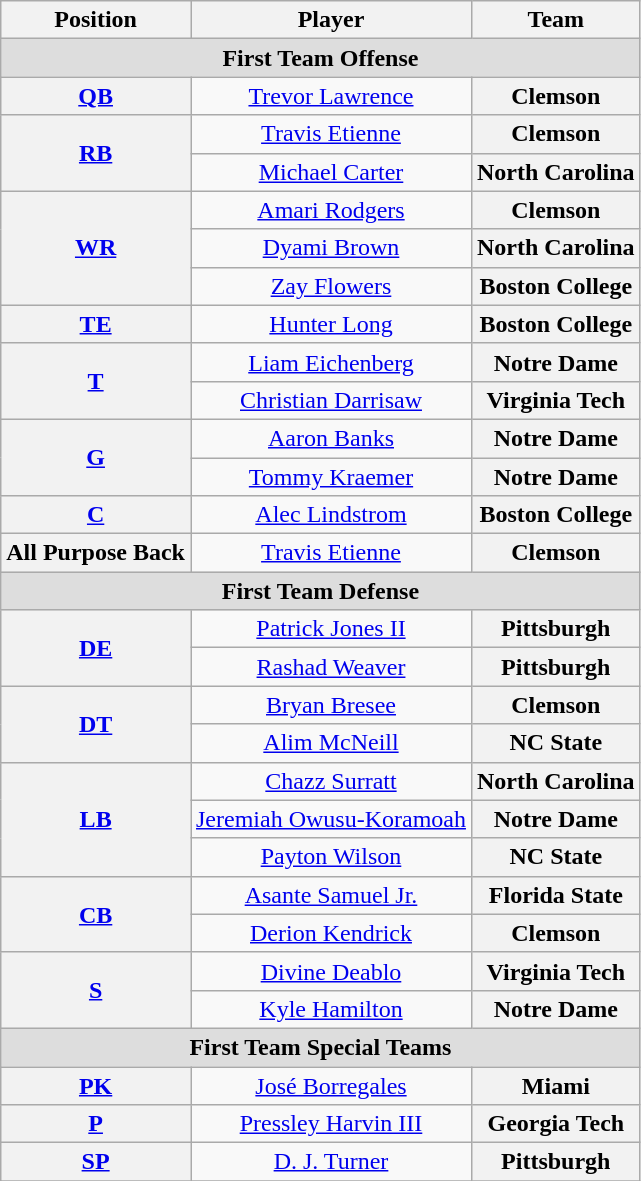<table class="wikitable">
<tr>
<th>Position</th>
<th>Player</th>
<th>Team</th>
</tr>
<tr>
<td colspan="4" style="text-align:center; background:#ddd;"><strong>First Team Offense</strong></td>
</tr>
<tr style="text-align:center;">
<th rowspan="1"><a href='#'>QB</a></th>
<td><a href='#'>Trevor Lawrence</a></td>
<th style=>Clemson</th>
</tr>
<tr style="text-align:center;">
<th rowspan="2"><a href='#'>RB</a></th>
<td><a href='#'>Travis Etienne</a></td>
<th style=>Clemson</th>
</tr>
<tr style="text-align:center;">
<td><a href='#'>Michael Carter</a></td>
<th style=>North Carolina</th>
</tr>
<tr style="text-align:center;">
<th rowspan="3"><a href='#'>WR</a></th>
<td><a href='#'>Amari Rodgers</a></td>
<th style=>Clemson</th>
</tr>
<tr style="text-align:center;">
<td><a href='#'>Dyami Brown</a></td>
<th style=>North Carolina</th>
</tr>
<tr style="text-align:center;">
<td><a href='#'>Zay Flowers</a></td>
<th style=>Boston College</th>
</tr>
<tr style="text-align:center;">
<th rowspan="1"><a href='#'>TE</a></th>
<td><a href='#'>Hunter Long</a></td>
<th style=>Boston College</th>
</tr>
<tr style="text-align:center;">
<th rowspan="2"><a href='#'>T</a></th>
<td><a href='#'>Liam Eichenberg</a></td>
<th style=>Notre Dame</th>
</tr>
<tr style="text-align:center;">
<td><a href='#'>Christian Darrisaw</a></td>
<th style=>Virginia Tech</th>
</tr>
<tr style="text-align:center;">
<th rowspan="2"><a href='#'>G</a></th>
<td><a href='#'>Aaron Banks</a></td>
<th style=>Notre Dame</th>
</tr>
<tr style="text-align:center;">
<td><a href='#'>Tommy Kraemer</a></td>
<th style=>Notre Dame</th>
</tr>
<tr style="text-align:center;">
<th rowspan="1"><a href='#'>C</a></th>
<td><a href='#'>Alec Lindstrom</a></td>
<th style=>Boston College</th>
</tr>
<tr style="text-align:center;">
<th rowspan="1">All Purpose Back</th>
<td><a href='#'>Travis Etienne</a></td>
<th style=>Clemson</th>
</tr>
<tr style="text-align:center;">
<td colspan="4" style="text-align:center; background:#ddd;"><strong>First Team Defense</strong></td>
</tr>
<tr style="text-align:center;">
<th rowspan="2"><a href='#'>DE</a></th>
<td><a href='#'>Patrick Jones II</a></td>
<th style=>Pittsburgh</th>
</tr>
<tr style="text-align:center;">
<td><a href='#'>Rashad Weaver</a></td>
<th style=>Pittsburgh</th>
</tr>
<tr style="text-align:center;">
<th rowspan="2"><a href='#'>DT</a></th>
<td><a href='#'>Bryan Bresee</a></td>
<th style=>Clemson</th>
</tr>
<tr style="text-align:center;">
<td><a href='#'>Alim McNeill</a></td>
<th style=>NC State</th>
</tr>
<tr style="text-align:center;">
<th rowspan="3"><a href='#'>LB</a></th>
<td><a href='#'>Chazz Surratt</a></td>
<th style=>North Carolina</th>
</tr>
<tr style="text-align:center;">
<td><a href='#'>Jeremiah Owusu-Koramoah</a></td>
<th style=>Notre Dame</th>
</tr>
<tr style="text-align:center;">
<td><a href='#'>Payton Wilson</a></td>
<th style=>NC State</th>
</tr>
<tr style="text-align:center;">
<th rowspan="2"><a href='#'>CB</a></th>
<td><a href='#'>Asante Samuel Jr.</a></td>
<th style=>Florida State</th>
</tr>
<tr style="text-align:center;">
<td><a href='#'>Derion Kendrick</a></td>
<th style=>Clemson</th>
</tr>
<tr style="text-align:center;">
<th rowspan="2"><a href='#'>S</a></th>
<td><a href='#'>Divine Deablo</a></td>
<th style=>Virginia Tech</th>
</tr>
<tr style="text-align:center;">
<td><a href='#'>Kyle Hamilton</a></td>
<th style=>Notre Dame</th>
</tr>
<tr>
<td colspan="4" style="text-align:center; background:#ddd;"><strong>First Team Special Teams</strong></td>
</tr>
<tr style="text-align:center;">
<th rowspan="1"><a href='#'>PK</a></th>
<td><a href='#'>José Borregales</a></td>
<th style=>Miami</th>
</tr>
<tr style="text-align:center;">
<th rowspan="1"><a href='#'>P</a></th>
<td><a href='#'>Pressley Harvin III</a></td>
<th style=>Georgia Tech</th>
</tr>
<tr style="text-align:center;">
<th rowspan="1"><a href='#'>SP</a></th>
<td><a href='#'>D. J. Turner</a></td>
<th style=>Pittsburgh</th>
</tr>
<tr>
</tr>
</table>
